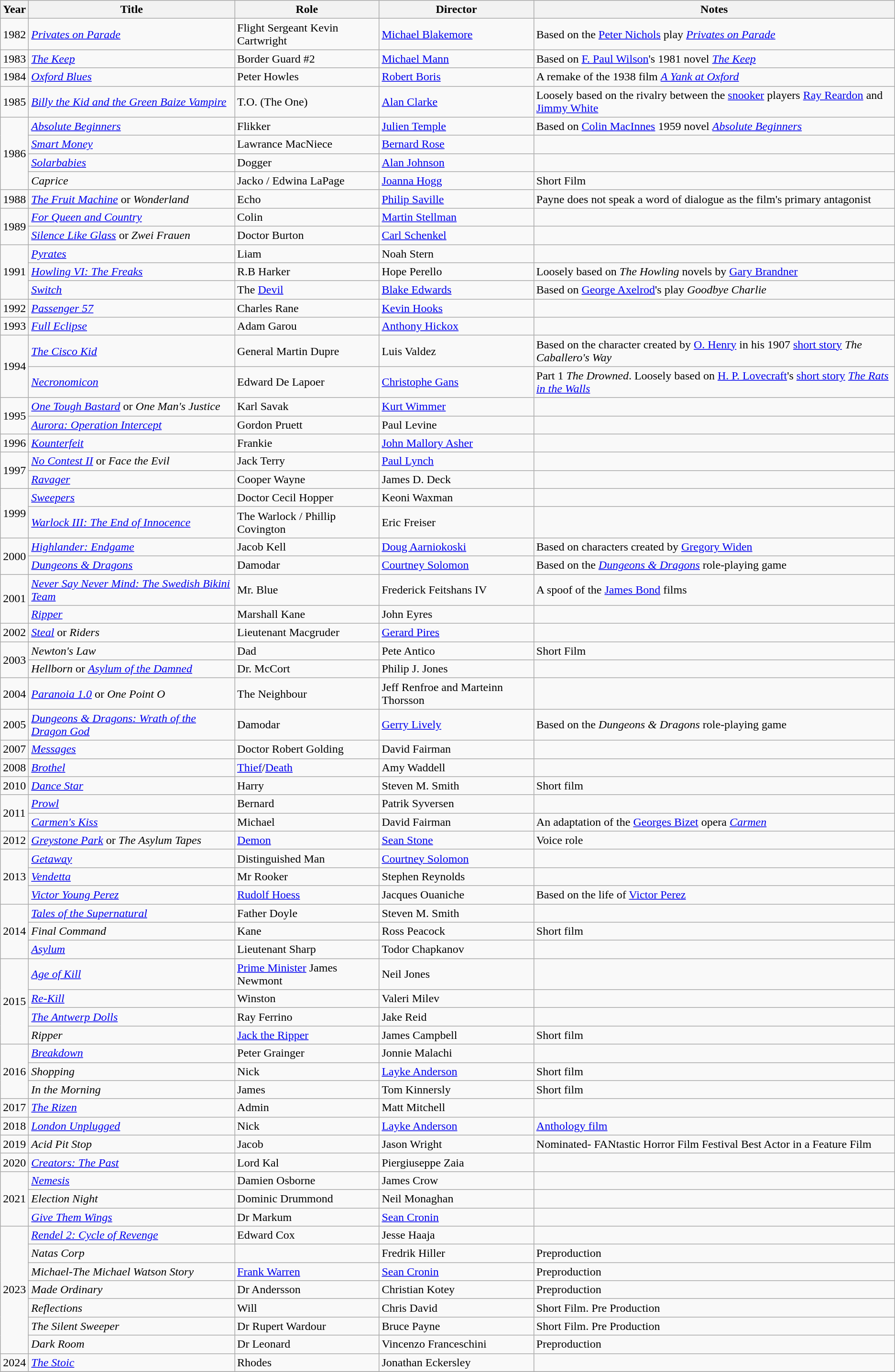<table class="wikitable sortable">
<tr>
<th>Year</th>
<th>Title</th>
<th>Role</th>
<th>Director</th>
<th class="unsortable">Notes</th>
</tr>
<tr>
<td>1982</td>
<td><em><a href='#'>Privates on Parade</a></em></td>
<td>Flight Sergeant Kevin Cartwright</td>
<td><a href='#'>Michael Blakemore</a></td>
<td>Based on the <a href='#'>Peter Nichols</a> play <em><a href='#'>Privates on Parade</a></em></td>
</tr>
<tr>
<td>1983</td>
<td><em><a href='#'>The Keep</a></em></td>
<td>Border Guard #2</td>
<td><a href='#'>Michael Mann</a></td>
<td>Based on <a href='#'>F. Paul Wilson</a>'s 1981 novel <em><a href='#'>The Keep</a></em></td>
</tr>
<tr>
<td>1984</td>
<td><em><a href='#'>Oxford Blues</a></em></td>
<td>Peter Howles</td>
<td><a href='#'>Robert Boris</a></td>
<td>A remake of the 1938 film <em><a href='#'>A Yank at Oxford</a></em></td>
</tr>
<tr>
<td>1985</td>
<td><em><a href='#'>Billy the Kid and the Green Baize Vampire</a></em></td>
<td>T.O. (The One)</td>
<td><a href='#'>Alan Clarke</a></td>
<td>Loosely based on the rivalry between the <a href='#'>snooker</a> players <a href='#'>Ray Reardon</a> and <a href='#'>Jimmy White</a></td>
</tr>
<tr>
<td rowspan="4">1986</td>
<td><em><a href='#'>Absolute Beginners</a></em></td>
<td>Flikker</td>
<td><a href='#'>Julien Temple</a></td>
<td>Based on <a href='#'>Colin MacInnes</a> 1959 novel <em><a href='#'>Absolute Beginners</a></em></td>
</tr>
<tr>
<td><em><a href='#'>Smart Money</a></em></td>
<td>Lawrance MacNiece</td>
<td><a href='#'>Bernard Rose</a></td>
<td></td>
</tr>
<tr>
<td><em><a href='#'>Solarbabies</a></em></td>
<td>Dogger</td>
<td><a href='#'>Alan Johnson</a></td>
<td></td>
</tr>
<tr>
<td><em>Caprice</em></td>
<td>Jacko / Edwina LaPage</td>
<td><a href='#'>Joanna Hogg</a></td>
<td>Short Film</td>
</tr>
<tr>
<td>1988</td>
<td><em><a href='#'>The Fruit Machine</a></em> or <em>Wonderland</em></td>
<td>Echo</td>
<td><a href='#'>Philip Saville</a></td>
<td>Payne does not speak a word of dialogue as the film's primary antagonist</td>
</tr>
<tr>
<td rowspan="2">1989</td>
<td><em><a href='#'>For Queen and Country</a></em></td>
<td>Colin</td>
<td><a href='#'>Martin Stellman</a></td>
<td></td>
</tr>
<tr>
<td><em><a href='#'>Silence Like Glass</a></em> or <em>Zwei Frauen</em></td>
<td>Doctor Burton</td>
<td><a href='#'>Carl Schenkel</a></td>
<td></td>
</tr>
<tr>
<td rowspan="3">1991</td>
<td><em><a href='#'>Pyrates</a></em></td>
<td>Liam</td>
<td>Noah Stern</td>
<td></td>
</tr>
<tr>
<td><em><a href='#'>Howling VI: The Freaks</a></em></td>
<td>R.B Harker</td>
<td>Hope Perello</td>
<td>Loosely based on <em>The Howling</em> novels by <a href='#'>Gary Brandner</a></td>
</tr>
<tr>
<td><em><a href='#'>Switch</a></em></td>
<td>The <a href='#'>Devil</a></td>
<td><a href='#'>Blake Edwards</a></td>
<td>Based on <a href='#'>George Axelrod</a>'s play <em>Goodbye Charlie</em></td>
</tr>
<tr>
<td>1992</td>
<td><em><a href='#'>Passenger 57</a></em></td>
<td>Charles Rane</td>
<td><a href='#'>Kevin Hooks</a></td>
<td></td>
</tr>
<tr>
<td>1993</td>
<td><em><a href='#'>Full Eclipse</a></em></td>
<td>Adam Garou</td>
<td><a href='#'>Anthony Hickox</a></td>
<td></td>
</tr>
<tr>
<td rowspan="2">1994</td>
<td><em><a href='#'>The Cisco Kid</a></em></td>
<td>General Martin Dupre</td>
<td>Luis Valdez</td>
<td>Based on the character created by <a href='#'>O. Henry</a> in his 1907 <a href='#'>short story</a> <em>The Caballero's Way</em></td>
</tr>
<tr>
<td><em><a href='#'>Necronomicon</a></em></td>
<td>Edward De Lapoer</td>
<td><a href='#'>Christophe Gans</a></td>
<td>Part 1 <em>The Drowned</em>. Loosely based on <a href='#'>H. P. Lovecraft</a>'s <a href='#'>short story</a> <em><a href='#'>The Rats in the Walls</a></em></td>
</tr>
<tr>
<td rowspan="2">1995</td>
<td><em><a href='#'>One Tough Bastard</a></em> or <em>One Man's Justice</em></td>
<td>Karl Savak</td>
<td><a href='#'>Kurt Wimmer</a></td>
<td></td>
</tr>
<tr>
<td><em><a href='#'>Aurora: Operation Intercept</a></em></td>
<td>Gordon Pruett</td>
<td>Paul Levine</td>
<td></td>
</tr>
<tr>
<td>1996</td>
<td><em><a href='#'>Kounterfeit</a></em></td>
<td>Frankie</td>
<td><a href='#'>John Mallory Asher</a></td>
<td></td>
</tr>
<tr>
<td rowspan="2">1997</td>
<td><em><a href='#'>No Contest II</a></em> or <em>Face the Evil</em></td>
<td>Jack Terry</td>
<td><a href='#'>Paul Lynch</a></td>
<td></td>
</tr>
<tr>
<td><em><a href='#'>Ravager</a></em></td>
<td>Cooper Wayne</td>
<td>James D. Deck</td>
<td></td>
</tr>
<tr>
<td rowspan="2">1999</td>
<td><em><a href='#'>Sweepers</a></em></td>
<td>Doctor Cecil Hopper</td>
<td>Keoni Waxman</td>
<td></td>
</tr>
<tr>
<td><em><a href='#'>Warlock III: The End of Innocence</a></em></td>
<td>The Warlock / Phillip Covington</td>
<td>Eric Freiser</td>
<td></td>
</tr>
<tr>
<td rowspan="2">2000</td>
<td><em><a href='#'>Highlander: Endgame</a></em></td>
<td>Jacob Kell</td>
<td><a href='#'>Doug Aarniokoski</a></td>
<td>Based on characters created by <a href='#'>Gregory Widen</a></td>
</tr>
<tr>
<td><em><a href='#'>Dungeons & Dragons</a></em></td>
<td>Damodar</td>
<td><a href='#'>Courtney Solomon</a></td>
<td>Based on the <em><a href='#'>Dungeons & Dragons</a></em> role-playing game</td>
</tr>
<tr>
<td rowspan="2">2001</td>
<td><em><a href='#'>Never Say Never Mind: The Swedish Bikini Team</a></em></td>
<td>Mr. Blue</td>
<td>Frederick Feitshans IV</td>
<td>A spoof of the <a href='#'>James Bond</a> films</td>
</tr>
<tr>
<td><em><a href='#'>Ripper</a></em></td>
<td>Marshall Kane</td>
<td>John Eyres</td>
<td></td>
</tr>
<tr>
<td>2002</td>
<td><em><a href='#'>Steal</a></em> or <em>Riders</em></td>
<td>Lieutenant Macgruder</td>
<td><a href='#'>Gerard Pires</a></td>
<td></td>
</tr>
<tr>
<td rowspan="2">2003</td>
<td><em>Newton's Law</em></td>
<td>Dad</td>
<td>Pete Antico</td>
<td>Short Film</td>
</tr>
<tr>
<td><em>Hellborn</em> or <em><a href='#'>Asylum of the Damned</a></em></td>
<td>Dr. McCort</td>
<td>Philip J. Jones</td>
<td></td>
</tr>
<tr>
<td>2004</td>
<td><em><a href='#'>Paranoia 1.0</a></em> or <em>One Point O</em></td>
<td>The Neighbour</td>
<td>Jeff Renfroe and Marteinn Thorsson</td>
<td></td>
</tr>
<tr>
<td>2005</td>
<td><em><a href='#'>Dungeons & Dragons: Wrath of the Dragon God</a></em></td>
<td>Damodar</td>
<td><a href='#'>Gerry Lively</a></td>
<td>Based on the <em>Dungeons & Dragons</em> role-playing game</td>
</tr>
<tr>
<td>2007</td>
<td><em><a href='#'>Messages</a></em></td>
<td>Doctor Robert Golding</td>
<td>David Fairman</td>
<td></td>
</tr>
<tr>
<td>2008</td>
<td><em><a href='#'>Brothel</a></em></td>
<td><a href='#'>Thief</a>/<a href='#'>Death</a></td>
<td>Amy Waddell</td>
<td></td>
</tr>
<tr>
<td>2010</td>
<td><em><a href='#'>Dance Star</a></em></td>
<td>Harry</td>
<td>Steven M. Smith</td>
<td>Short film</td>
</tr>
<tr>
<td rowspan="2">2011</td>
<td><em><a href='#'>Prowl</a></em></td>
<td>Bernard</td>
<td>Patrik Syversen</td>
<td></td>
</tr>
<tr>
<td><em><a href='#'>Carmen's Kiss</a></em></td>
<td>Michael</td>
<td>David Fairman</td>
<td>An adaptation of the <a href='#'>Georges Bizet</a> opera <em><a href='#'>Carmen</a></em></td>
</tr>
<tr>
<td>2012</td>
<td><em><a href='#'>Greystone Park</a></em> or <em>The Asylum Tapes</em></td>
<td><a href='#'>Demon</a></td>
<td><a href='#'>Sean Stone</a></td>
<td>Voice role</td>
</tr>
<tr>
<td rowspan="3">2013</td>
<td><em><a href='#'>Getaway</a></em></td>
<td>Distinguished Man</td>
<td><a href='#'>Courtney Solomon</a></td>
<td></td>
</tr>
<tr>
<td><em><a href='#'>Vendetta</a></em></td>
<td>Mr Rooker</td>
<td>Stephen Reynolds</td>
<td></td>
</tr>
<tr>
<td><em><a href='#'>Victor Young Perez</a></em></td>
<td><a href='#'>Rudolf Hoess</a></td>
<td>Jacques Ouaniche</td>
<td>Based on the life of <a href='#'>Victor Perez</a></td>
</tr>
<tr>
<td rowspan="3">2014</td>
<td><em><a href='#'>Tales of the Supernatural</a></em></td>
<td>Father Doyle</td>
<td>Steven M. Smith</td>
<td></td>
</tr>
<tr>
<td><em>Final Command</em></td>
<td>Kane</td>
<td>Ross Peacock</td>
<td>Short film</td>
</tr>
<tr>
<td><em><a href='#'>Asylum</a></em></td>
<td>Lieutenant Sharp</td>
<td>Todor Chapkanov</td>
<td></td>
</tr>
<tr>
<td rowspan="4">2015</td>
<td><em><a href='#'>Age of Kill</a></em></td>
<td><a href='#'>Prime Minister</a> James Newmont</td>
<td>Neil Jones</td>
<td></td>
</tr>
<tr>
<td><em><a href='#'>Re-Kill</a></em></td>
<td>Winston</td>
<td>Valeri Milev</td>
<td></td>
</tr>
<tr>
<td><em><a href='#'>The Antwerp Dolls</a></em></td>
<td>Ray Ferrino</td>
<td>Jake Reid</td>
<td></td>
</tr>
<tr>
<td><em>Ripper</em></td>
<td><a href='#'>Jack the Ripper</a></td>
<td>James Campbell</td>
<td>Short film</td>
</tr>
<tr>
<td rowspan="3">2016</td>
<td><em><a href='#'>Breakdown</a></em></td>
<td>Peter Grainger</td>
<td>Jonnie Malachi</td>
<td></td>
</tr>
<tr>
<td><em>Shopping</em></td>
<td>Nick</td>
<td><a href='#'>Layke Anderson</a></td>
<td>Short film</td>
</tr>
<tr>
<td><em>In the Morning</em></td>
<td>James</td>
<td>Tom Kinnersly</td>
<td>Short film</td>
</tr>
<tr>
<td>2017</td>
<td><em><a href='#'>The Rizen</a></em></td>
<td>Admin</td>
<td>Matt Mitchell</td>
<td></td>
</tr>
<tr>
<td>2018</td>
<td><em><a href='#'>London Unplugged</a></em></td>
<td>Nick</td>
<td><a href='#'>Layke Anderson</a></td>
<td><a href='#'>Anthology film</a></td>
</tr>
<tr>
<td>2019</td>
<td><em>Acid Pit Stop</em></td>
<td>Jacob</td>
<td>Jason Wright</td>
<td>Nominated- FANtastic Horror Film Festival Best Actor in a Feature Film</td>
</tr>
<tr>
<td>2020</td>
<td><em><a href='#'>Creators: The Past</a></em></td>
<td>Lord Kal</td>
<td>Piergiuseppe Zaia</td>
<td></td>
</tr>
<tr>
<td rowspan="3">2021</td>
<td><em><a href='#'>Nemesis</a></em></td>
<td>Damien Osborne</td>
<td>James Crow</td>
<td></td>
</tr>
<tr>
<td><em>Election Night</em></td>
<td>Dominic Drummond</td>
<td>Neil Monaghan</td>
<td></td>
</tr>
<tr>
<td><em><a href='#'>Give Them Wings</a></em></td>
<td>Dr Markum</td>
<td><a href='#'>Sean Cronin</a></td>
<td></td>
</tr>
<tr>
<td rowspan="7">2023</td>
<td><em><a href='#'>Rendel 2: Cycle of Revenge</a></em></td>
<td>Edward Cox</td>
<td>Jesse Haaja</td>
<td></td>
</tr>
<tr>
<td><em>Natas Corp</em></td>
<td></td>
<td>Fredrik Hiller</td>
<td>Preproduction</td>
</tr>
<tr>
<td><em>Michael-The Michael Watson Story</em></td>
<td><a href='#'>Frank Warren</a></td>
<td><a href='#'>Sean Cronin</a></td>
<td>Preproduction</td>
</tr>
<tr>
<td><em>Made Ordinary</em></td>
<td>Dr Andersson</td>
<td>Christian Kotey</td>
<td>Preproduction</td>
</tr>
<tr>
<td><em>Reflections</em></td>
<td>Will</td>
<td>Chris David</td>
<td>Short Film. Pre Production</td>
</tr>
<tr>
<td><em>The Silent Sweeper</em></td>
<td>Dr Rupert Wardour</td>
<td>Bruce Payne</td>
<td>Short Film. Pre Production</td>
</tr>
<tr>
<td><em>Dark Room</em></td>
<td>Dr Leonard</td>
<td>Vincenzo Franceschini</td>
<td>Preproduction</td>
</tr>
<tr>
<td>2024</td>
<td><em><a href='#'>The Stoic</a></em></td>
<td>Rhodes</td>
<td>Jonathan Eckersley</td>
<td></td>
</tr>
<tr>
</tr>
</table>
